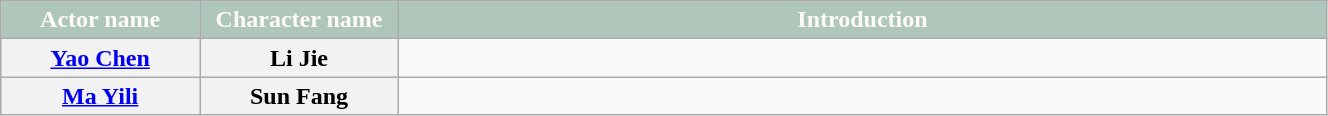<table class="wikitable" width="70%">
<tr style="background:#AFC7BA; color:snow" align=center>
<td style="width:15%"><strong>Actor name</strong></td>
<td style="width:15%"><strong>Character name</strong></td>
<td style="width:70%"><strong>Introduction</strong></td>
</tr>
<tr>
<th><a href='#'>Yao Chen</a></th>
<th>Li Jie</th>
<td></td>
</tr>
<tr>
<th><a href='#'>Ma Yili</a></th>
<th>Sun Fang</th>
<td></td>
</tr>
</table>
